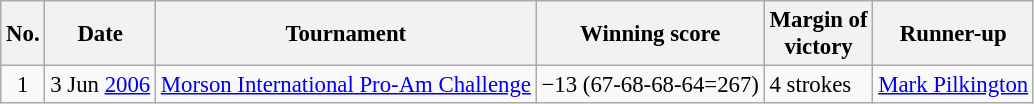<table class="wikitable" style="font-size:95%;">
<tr>
<th>No.</th>
<th>Date</th>
<th>Tournament</th>
<th>Winning score</th>
<th>Margin of<br>victory</th>
<th>Runner-up</th>
</tr>
<tr>
<td align=center>1</td>
<td align=right>3 Jun <a href='#'>2006</a></td>
<td><a href='#'>Morson International Pro-Am Challenge</a></td>
<td>−13 (67-68-68-64=267)</td>
<td>4 strokes</td>
<td> <a href='#'>Mark Pilkington</a></td>
</tr>
</table>
